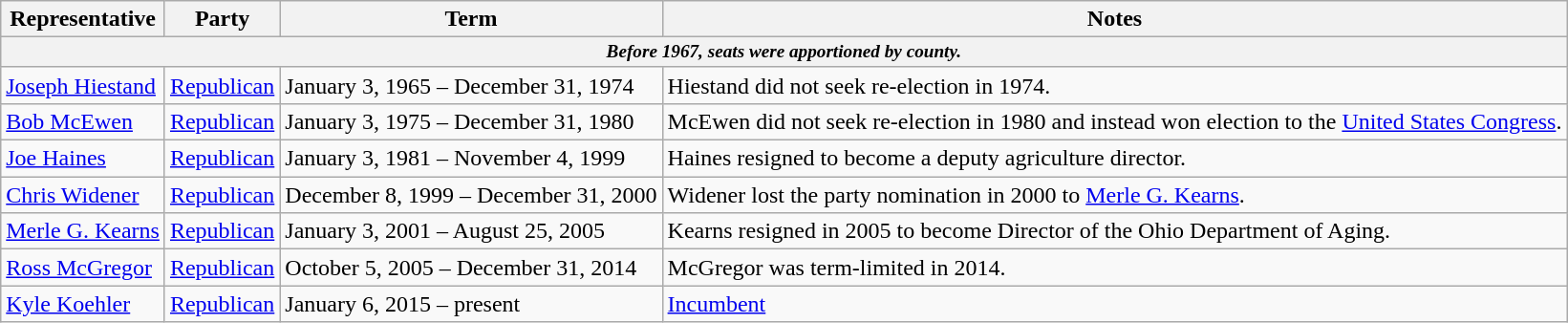<table class=wikitable>
<tr valign=bottom>
<th>Representative</th>
<th>Party</th>
<th>Term</th>
<th>Notes</th>
</tr>
<tr>
<th colspan=5 style="font-size: 80%;"><em>Before 1967, seats were apportioned by county.</em></th>
</tr>
<tr>
<td><a href='#'>Joseph Hiestand</a></td>
<td><a href='#'>Republican</a></td>
<td>January 3, 1965 – December 31, 1974</td>
<td>Hiestand did not seek re-election in 1974.</td>
</tr>
<tr>
<td><a href='#'>Bob McEwen</a></td>
<td><a href='#'>Republican</a></td>
<td>January 3, 1975 – December 31, 1980</td>
<td>McEwen did not seek re-election in 1980 and instead won election to the <a href='#'>United States Congress</a>.</td>
</tr>
<tr>
<td><a href='#'>Joe Haines</a></td>
<td><a href='#'>Republican</a></td>
<td>January 3, 1981 – November 4, 1999</td>
<td>Haines resigned to become a deputy agriculture director.</td>
</tr>
<tr>
<td><a href='#'>Chris Widener</a></td>
<td><a href='#'>Republican</a></td>
<td>December 8, 1999 – December 31, 2000</td>
<td>Widener lost the party nomination in 2000 to <a href='#'>Merle G. Kearns</a>.</td>
</tr>
<tr>
<td><a href='#'>Merle G. Kearns</a></td>
<td><a href='#'>Republican</a></td>
<td>January 3, 2001 – August 25, 2005</td>
<td>Kearns resigned in 2005 to become Director of the Ohio Department of Aging.</td>
</tr>
<tr>
<td><a href='#'>Ross McGregor</a></td>
<td><a href='#'>Republican</a></td>
<td>October 5, 2005 – December 31, 2014</td>
<td>McGregor was term-limited in 2014.</td>
</tr>
<tr>
<td><a href='#'>Kyle Koehler</a></td>
<td><a href='#'>Republican</a></td>
<td>January 6, 2015 – present</td>
<td><a href='#'>Incumbent</a></td>
</tr>
</table>
